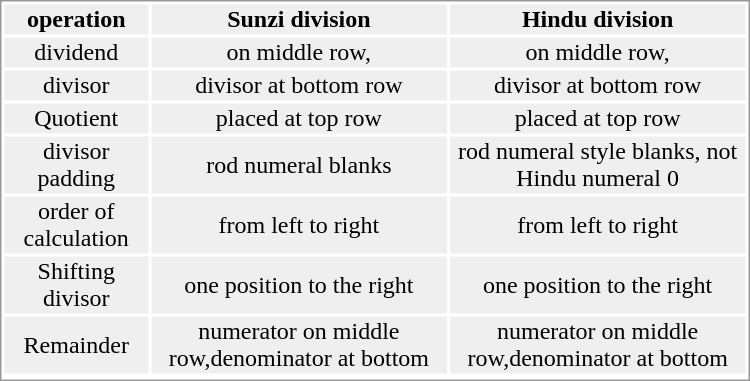<table border="0" width="500" align="center" style="border: 1px solid #999; background-color:#FFFFFF">
<tr align="center" bgcolor="#EFEFEF">
<th>operation</th>
<th>Sunzi division</th>
<th>Hindu division</th>
</tr>
<tr align="center" bgcolor="#EFEFEF">
<td>dividend</td>
<td>on middle row,</td>
<td>on middle row,</td>
</tr>
<tr align="center" bgcolor="#EFEFEF">
<td>divisor</td>
<td>divisor at bottom row</td>
<td>divisor at bottom row</td>
</tr>
<tr align="center" bgcolor="#EFEFEF">
<td>Quotient</td>
<td>placed at top row</td>
<td>placed at top row</td>
</tr>
<tr align="center" bgcolor="#EFEFEF">
<td>divisor padding</td>
<td>rod numeral blanks</td>
<td>rod numeral style blanks, not Hindu numeral 0</td>
</tr>
<tr align="center" bgcolor="#EFEFEF">
<td>order of calculation</td>
<td>from left to right</td>
<td>from left to right</td>
</tr>
<tr align="center" bgcolor="#EFEFEF">
<td>Shifting divisor</td>
<td>one position to the right</td>
<td>one position to the right</td>
</tr>
<tr align="center" bgcolor="#EFEFEF">
<td>Remainder</td>
<td>numerator on middle row,denominator at bottom</td>
<td>numerator on middle row,denominator at bottom</td>
</tr>
<tr align="center" bgcolor="#EFEFEF">
</tr>
</table>
